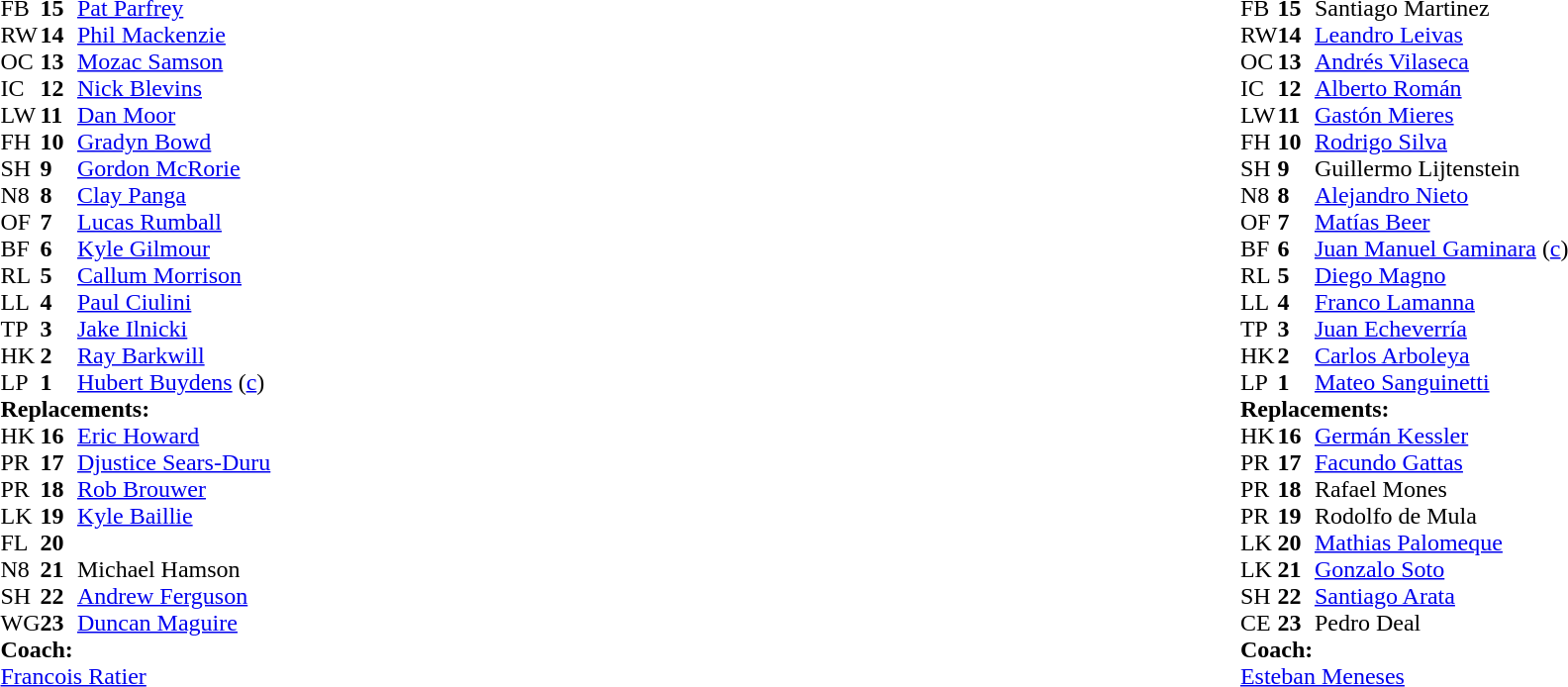<table style="width:100%">
<tr>
<td style="vertical-align:top; width:50%"><br><table cellspacing="0" cellpadding="0">
<tr>
<th width="25"></th>
<th width="25"></th>
</tr>
<tr>
<td>FB</td>
<td><strong>15</strong></td>
<td><a href='#'>Pat Parfrey</a></td>
</tr>
<tr>
<td>RW</td>
<td><strong>14</strong></td>
<td><a href='#'>Phil Mackenzie</a></td>
</tr>
<tr>
<td>OC</td>
<td><strong>13</strong></td>
<td><a href='#'>Mozac Samson</a></td>
</tr>
<tr>
<td>IC</td>
<td><strong>12</strong></td>
<td><a href='#'>Nick Blevins</a></td>
</tr>
<tr>
<td>LW</td>
<td><strong>11</strong></td>
<td><a href='#'>Dan Moor</a></td>
</tr>
<tr>
<td>FH</td>
<td><strong>10</strong></td>
<td><a href='#'>Gradyn Bowd</a></td>
</tr>
<tr>
<td>SH</td>
<td><strong>9</strong></td>
<td><a href='#'>Gordon McRorie</a></td>
</tr>
<tr>
<td>N8</td>
<td><strong>8</strong></td>
<td><a href='#'>Clay Panga</a></td>
<td></td>
</tr>
<tr>
<td>OF</td>
<td><strong>7</strong></td>
<td><a href='#'>Lucas Rumball</a></td>
<td></td>
<td></td>
</tr>
<tr>
<td>BF</td>
<td><strong>6</strong></td>
<td><a href='#'>Kyle Gilmour</a></td>
</tr>
<tr>
<td>RL</td>
<td><strong>5</strong></td>
<td><a href='#'>Callum Morrison</a></td>
</tr>
<tr>
<td>LL</td>
<td><strong>4</strong></td>
<td><a href='#'>Paul Ciulini</a></td>
</tr>
<tr>
<td>TP</td>
<td><strong>3</strong></td>
<td><a href='#'>Jake Ilnicki</a></td>
</tr>
<tr>
<td>HK</td>
<td><strong>2</strong></td>
<td><a href='#'>Ray Barkwill</a></td>
</tr>
<tr>
<td>LP</td>
<td><strong>1</strong></td>
<td><a href='#'>Hubert Buydens</a> (<a href='#'>c</a>)</td>
<td></td>
<td></td>
</tr>
<tr>
<td colspan=3><strong>Replacements:</strong></td>
</tr>
<tr>
<td>HK</td>
<td><strong>16</strong></td>
<td><a href='#'>Eric Howard</a></td>
</tr>
<tr>
<td>PR</td>
<td><strong>17</strong></td>
<td><a href='#'>Djustice Sears-Duru</a></td>
<td></td>
<td></td>
</tr>
<tr>
<td>PR</td>
<td><strong>18</strong></td>
<td><a href='#'>Rob Brouwer</a></td>
</tr>
<tr>
<td>LK</td>
<td><strong>19</strong></td>
<td><a href='#'>Kyle Baillie</a></td>
</tr>
<tr>
<td>FL</td>
<td><strong>20</strong></td>
<td></td>
<td></td>
<td></td>
</tr>
<tr>
<td>N8</td>
<td><strong>21</strong></td>
<td>Michael Hamson</td>
</tr>
<tr>
<td>SH</td>
<td><strong>22</strong></td>
<td><a href='#'>Andrew Ferguson</a></td>
</tr>
<tr>
<td>WG</td>
<td><strong>23</strong></td>
<td><a href='#'>Duncan Maguire</a></td>
</tr>
<tr>
<td colspan=3><strong>Coach:</strong></td>
</tr>
<tr>
<td colspan="4"> <a href='#'>Francois Ratier</a></td>
</tr>
</table>
</td>
<td style="vertical-align:top"></td>
<td style="vertical-align:top; width:50%"><br><table cellspacing="0" cellpadding="0" style="margin:auto">
<tr>
<th width="25"></th>
<th width="25"></th>
</tr>
<tr>
<td>FB</td>
<td><strong>15</strong></td>
<td>Santiago Martinez</td>
</tr>
<tr>
<td>RW</td>
<td><strong>14</strong></td>
<td><a href='#'>Leandro Leivas</a></td>
</tr>
<tr>
<td>OC</td>
<td><strong>13</strong></td>
<td><a href='#'>Andrés Vilaseca</a></td>
</tr>
<tr>
<td>IC</td>
<td><strong>12</strong></td>
<td><a href='#'>Alberto Román</a></td>
</tr>
<tr>
<td>LW</td>
<td><strong>11</strong></td>
<td><a href='#'>Gastón Mieres</a></td>
<td></td>
<td></td>
</tr>
<tr>
<td>FH</td>
<td><strong>10</strong></td>
<td><a href='#'>Rodrigo Silva</a></td>
</tr>
<tr>
<td>SH</td>
<td><strong>9</strong></td>
<td>Guillermo Lijtenstein</td>
<td></td>
<td></td>
</tr>
<tr>
<td>N8</td>
<td><strong>8</strong></td>
<td><a href='#'>Alejandro Nieto</a></td>
</tr>
<tr>
<td>OF</td>
<td><strong>7</strong></td>
<td><a href='#'>Matías Beer</a></td>
<td></td>
<td></td>
<td></td>
</tr>
<tr>
<td>BF</td>
<td><strong>6</strong></td>
<td><a href='#'>Juan Manuel Gaminara</a> (<a href='#'>c</a>)</td>
</tr>
<tr>
<td>RL</td>
<td><strong>5</strong></td>
<td><a href='#'>Diego Magno</a></td>
<td></td>
<td></td>
</tr>
<tr>
<td>LL</td>
<td><strong>4</strong></td>
<td><a href='#'>Franco Lamanna</a></td>
<td></td>
<td></td>
</tr>
<tr>
<td>TP</td>
<td><strong>3</strong></td>
<td><a href='#'>Juan Echeverría</a></td>
</tr>
<tr>
<td>HK</td>
<td><strong>2</strong></td>
<td><a href='#'>Carlos Arboleya</a></td>
<td></td>
<td></td>
</tr>
<tr>
<td>LP</td>
<td><strong>1</strong></td>
<td><a href='#'>Mateo Sanguinetti</a></td>
<td></td>
</tr>
<tr>
<td colspan=3><strong>Replacements:</strong></td>
</tr>
<tr>
<td>HK</td>
<td><strong>16</strong></td>
<td><a href='#'>Germán Kessler</a></td>
<td></td>
<td></td>
</tr>
<tr>
<td>PR</td>
<td><strong>17</strong></td>
<td><a href='#'>Facundo Gattas</a></td>
<td></td>
<td></td>
<td></td>
</tr>
<tr>
<td>PR</td>
<td><strong>18</strong></td>
<td>Rafael Mones</td>
</tr>
<tr>
<td>PR</td>
<td><strong>19</strong></td>
<td>Rodolfo de Mula</td>
</tr>
<tr>
<td>LK</td>
<td><strong>20</strong></td>
<td><a href='#'>Mathias Palomeque</a></td>
<td></td>
<td></td>
</tr>
<tr>
<td>LK</td>
<td><strong>21</strong></td>
<td><a href='#'>Gonzalo Soto</a></td>
<td></td>
<td></td>
</tr>
<tr>
<td>SH</td>
<td><strong>22</strong></td>
<td><a href='#'>Santiago Arata</a></td>
<td></td>
<td></td>
</tr>
<tr>
<td>CE</td>
<td><strong>23</strong></td>
<td>Pedro Deal</td>
<td></td>
<td></td>
</tr>
<tr>
<td colspan=3><strong>Coach:</strong></td>
</tr>
<tr>
<td colspan="4"> <a href='#'>Esteban Meneses</a></td>
</tr>
</table>
</td>
</tr>
</table>
